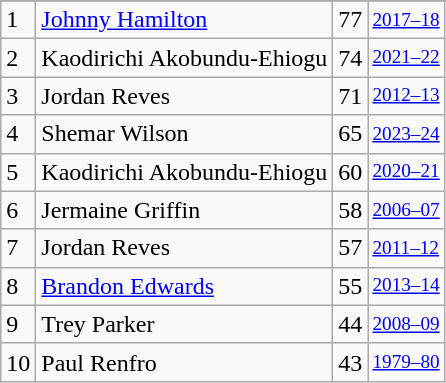<table class="wikitable">
<tr>
</tr>
<tr>
<td>1</td>
<td><a href='#'>Johnny Hamilton</a></td>
<td>77</td>
<td style="font-size:80%;"><a href='#'>2017–18</a></td>
</tr>
<tr>
<td>2</td>
<td>Kaodirichi Akobundu-Ehiogu</td>
<td>74</td>
<td style="font-size:80%;"><a href='#'>2021–22</a></td>
</tr>
<tr>
<td>3</td>
<td>Jordan Reves</td>
<td>71</td>
<td style="font-size:80%;"><a href='#'>2012–13</a></td>
</tr>
<tr>
<td>4</td>
<td>Shemar Wilson</td>
<td>65</td>
<td style="font-size:80%;"><a href='#'>2023–24</a></td>
</tr>
<tr>
<td>5</td>
<td>Kaodirichi Akobundu-Ehiogu</td>
<td>60</td>
<td style="font-size:80%;"><a href='#'>2020–21</a></td>
</tr>
<tr>
<td>6</td>
<td>Jermaine Griffin</td>
<td>58</td>
<td style="font-size:80%;"><a href='#'>2006–07</a></td>
</tr>
<tr>
<td>7</td>
<td>Jordan Reves</td>
<td>57</td>
<td style="font-size:80%;"><a href='#'>2011–12</a></td>
</tr>
<tr>
<td>8</td>
<td><a href='#'>Brandon Edwards</a></td>
<td>55</td>
<td style="font-size:80%;"><a href='#'>2013–14</a></td>
</tr>
<tr>
<td>9</td>
<td>Trey Parker</td>
<td>44</td>
<td style="font-size:80%;"><a href='#'>2008–09</a></td>
</tr>
<tr>
<td>10</td>
<td>Paul Renfro</td>
<td>43</td>
<td style="font-size:80%;"><a href='#'>1979–80</a></td>
</tr>
</table>
